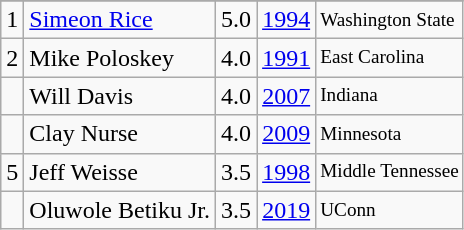<table class="wikitable">
<tr>
</tr>
<tr>
<td>1</td>
<td><a href='#'>Simeon Rice</a></td>
<td>5.0</td>
<td><a href='#'>1994</a></td>
<td style="font-size:80%;">Washington State</td>
</tr>
<tr>
<td>2</td>
<td>Mike Poloskey</td>
<td>4.0</td>
<td><a href='#'>1991</a></td>
<td style="font-size:80%;">East Carolina</td>
</tr>
<tr>
<td></td>
<td>Will Davis</td>
<td>4.0</td>
<td><a href='#'>2007</a></td>
<td style="font-size:80%;">Indiana</td>
</tr>
<tr>
<td></td>
<td>Clay Nurse</td>
<td>4.0</td>
<td><a href='#'>2009</a></td>
<td style="font-size:80%;">Minnesota</td>
</tr>
<tr>
<td>5</td>
<td>Jeff Weisse</td>
<td>3.5</td>
<td><a href='#'>1998</a></td>
<td style="font-size:80%;">Middle Tennessee</td>
</tr>
<tr>
<td></td>
<td>Oluwole Betiku Jr.</td>
<td>3.5</td>
<td><a href='#'>2019</a></td>
<td style="font-size:80%;">UConn</td>
</tr>
</table>
